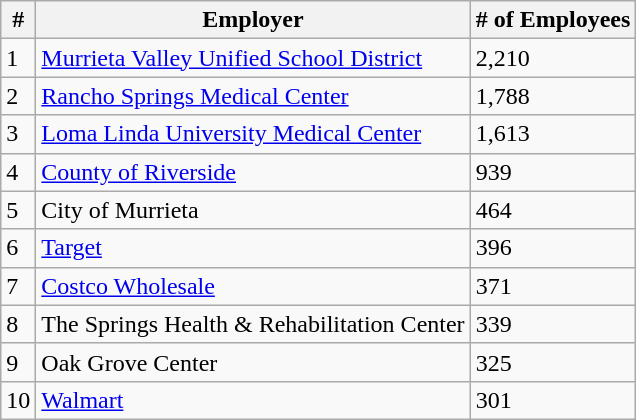<table class="wikitable sortable" border="1">
<tr>
<th>#</th>
<th>Employer</th>
<th># of Employees</th>
</tr>
<tr>
<td>1</td>
<td><a href='#'>Murrieta Valley Unified School District</a></td>
<td>2,210</td>
</tr>
<tr>
<td>2</td>
<td><a href='#'>Rancho Springs Medical Center</a></td>
<td>1,788</td>
</tr>
<tr>
<td>3</td>
<td><a href='#'>Loma Linda University Medical Center</a></td>
<td>1,613</td>
</tr>
<tr>
<td>4</td>
<td><a href='#'>County of Riverside</a></td>
<td>939</td>
</tr>
<tr>
<td>5</td>
<td>City of Murrieta</td>
<td>464</td>
</tr>
<tr>
<td>6</td>
<td><a href='#'>Target</a></td>
<td>396</td>
</tr>
<tr>
<td>7</td>
<td><a href='#'>Costco Wholesale</a></td>
<td>371</td>
</tr>
<tr>
<td>8</td>
<td>The Springs Health & Rehabilitation Center</td>
<td>339</td>
</tr>
<tr>
<td>9</td>
<td>Oak Grove Center</td>
<td>325</td>
</tr>
<tr>
<td>10</td>
<td><a href='#'>Walmart</a></td>
<td>301</td>
</tr>
</table>
